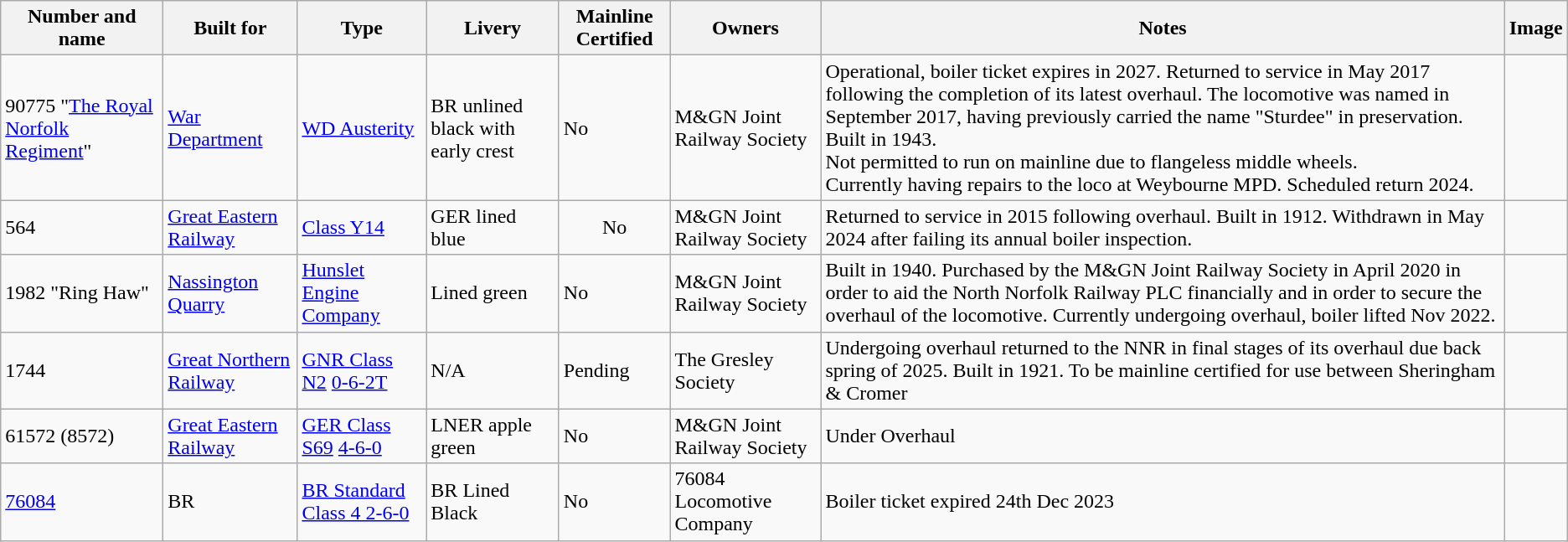<table class="wikitable">
<tr>
<th>Number and name</th>
<th>Built for</th>
<th>Type</th>
<th>Livery</th>
<th>Mainline Certified</th>
<th>Owners</th>
<th>Notes</th>
<th>Image</th>
</tr>
<tr>
<td>90775 "<a href='#'>The Royal Norfolk Regiment</a>"</td>
<td><a href='#'>War Department</a></td>
<td><a href='#'>WD Austerity</a><br></td>
<td>BR unlined black with early crest</td>
<td>No</td>
<td>M&GN Joint Railway Society</td>
<td>Operational, boiler ticket expires in 2027. Returned to service in May 2017 following the completion of its latest overhaul. The locomotive was named in September 2017, having previously carried the name "Sturdee" in preservation. Built in 1943.<br>Not permitted to run on mainline due to flangeless middle wheels.<br>Currently having repairs to the loco at Weybourne MPD. Scheduled return 2024.</td>
<td></td>
</tr>
<tr>
<td>564</td>
<td><a href='#'>Great Eastern Railway</a></td>
<td><a href='#'>Class Y14</a><br></td>
<td>GER lined blue</td>
<td align=center>No</td>
<td>M&GN Joint Railway Society</td>
<td>Returned to service in 2015 following overhaul. Built in 1912. Withdrawn in May 2024 after failing its annual boiler inspection.</td>
<td></td>
</tr>
<tr>
<td>1982 "Ring Haw"</td>
<td><a href='#'>Nassington Quarry</a></td>
<td><a href='#'>Hunslet Engine Company</a> </td>
<td>Lined green</td>
<td>No</td>
<td>M&GN Joint Railway Society</td>
<td>Built in 1940. Purchased by the M&GN Joint Railway Society in April 2020 in order to aid the North Norfolk Railway PLC financially and in order to secure the overhaul of the locomotive. Currently undergoing overhaul, boiler lifted Nov 2022.</td>
<td></td>
</tr>
<tr>
<td>1744</td>
<td><a href='#'>Great Northern Railway</a></td>
<td><a href='#'>GNR Class N2</a> <a href='#'>0-6-2T</a></td>
<td>N/A</td>
<td>Pending</td>
<td>The Gresley Society</td>
<td>Undergoing overhaul returned to the NNR in final stages of its overhaul due back spring of 2025. Built in 1921. To be mainline certified for use between Sheringham & Cromer</td>
<td></td>
</tr>
<tr>
<td>61572 (8572)</td>
<td><a href='#'>Great Eastern Railway</a></td>
<td><a href='#'>GER Class S69</a> <a href='#'>4-6-0</a></td>
<td>LNER apple green</td>
<td>No</td>
<td>M&GN Joint Railway Society</td>
<td>Under Overhaul</td>
<td></td>
</tr>
<tr>
<td><a href='#'>76084</a></td>
<td>BR</td>
<td><a href='#'>BR Standard Class 4 2-6-0</a></td>
<td>BR Lined Black</td>
<td>No</td>
<td>76084 Locomotive Company</td>
<td>Boiler ticket expired 24th Dec 2023</td>
<td></td>
</tr>
</table>
